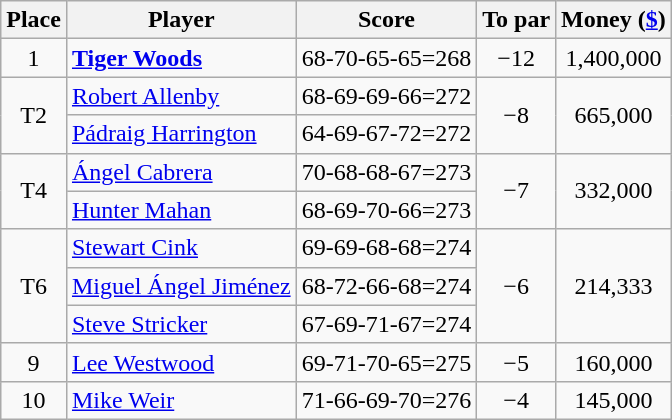<table class="wikitable">
<tr>
<th>Place</th>
<th>Player</th>
<th>Score</th>
<th>To par</th>
<th>Money (<a href='#'>$</a>)</th>
</tr>
<tr>
<td align="center">1</td>
<td> <strong><a href='#'>Tiger Woods</a></strong></td>
<td>68-70-65-65=268</td>
<td align=center>−12</td>
<td align="center">1,400,000</td>
</tr>
<tr>
<td rowspan="2" align="center">T2</td>
<td> <a href='#'>Robert Allenby</a></td>
<td>68-69-69-66=272</td>
<td rowspan="2" align=center>−8</td>
<td rowspan="2" align="center">665,000</td>
</tr>
<tr>
<td> <a href='#'>Pádraig Harrington</a></td>
<td>64-69-67-72=272</td>
</tr>
<tr>
<td rowspan="2" align="center">T4</td>
<td> <a href='#'>Ángel Cabrera</a></td>
<td>70-68-68-67=273</td>
<td rowspan="2" align=center>−7</td>
<td rowspan="2" align="center">332,000</td>
</tr>
<tr>
<td> <a href='#'>Hunter Mahan</a></td>
<td>68-69-70-66=273</td>
</tr>
<tr>
<td rowspan="3" align="center">T6</td>
<td> <a href='#'>Stewart Cink</a></td>
<td>69-69-68-68=274</td>
<td rowspan="3" align=center>−6</td>
<td rowspan="3" align="center">214,333</td>
</tr>
<tr>
<td> <a href='#'>Miguel Ángel Jiménez</a></td>
<td>68-72-66-68=274</td>
</tr>
<tr>
<td> <a href='#'>Steve Stricker</a></td>
<td>67-69-71-67=274</td>
</tr>
<tr>
<td align="center">9</td>
<td> <a href='#'>Lee Westwood</a></td>
<td>69-71-70-65=275</td>
<td align=center>−5</td>
<td align="center">160,000</td>
</tr>
<tr>
<td align="center">10</td>
<td> <a href='#'>Mike Weir</a></td>
<td>71-66-69-70=276</td>
<td align=center>−4</td>
<td align="center">145,000</td>
</tr>
</table>
